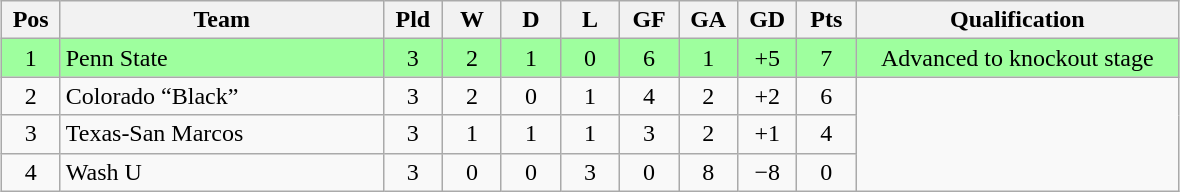<table class="wikitable" style="text-align:center; margin: 1em auto">
<tr>
<th style="width:2em">Pos</th>
<th style="width:13em">Team</th>
<th style="width:2em">Pld</th>
<th style="width:2em">W</th>
<th style="width:2em">D</th>
<th style="width:2em">L</th>
<th style="width:2em">GF</th>
<th style="width:2em">GA</th>
<th style="width:2em">GD</th>
<th style="width:2em">Pts</th>
<th style="width:13em">Qualification</th>
</tr>
<tr bgcolor="#9eff9e">
<td>1</td>
<td style="text-align:left">Penn State</td>
<td>3</td>
<td>2</td>
<td>1</td>
<td>0</td>
<td>6</td>
<td>1</td>
<td>+5</td>
<td>7</td>
<td>Advanced to knockout stage</td>
</tr>
<tr>
<td>2</td>
<td style="text-align:left">Colorado “Black”</td>
<td>3</td>
<td>2</td>
<td>0</td>
<td>1</td>
<td>4</td>
<td>2</td>
<td>+2</td>
<td>6</td>
</tr>
<tr>
<td>3</td>
<td style="text-align:left">Texas-San Marcos</td>
<td>3</td>
<td>1</td>
<td>1</td>
<td>1</td>
<td>3</td>
<td>2</td>
<td>+1</td>
<td>4</td>
</tr>
<tr>
<td>4</td>
<td style="text-align:left">Wash U</td>
<td>3</td>
<td>0</td>
<td>0</td>
<td>3</td>
<td>0</td>
<td>8</td>
<td>−8</td>
<td>0</td>
</tr>
</table>
